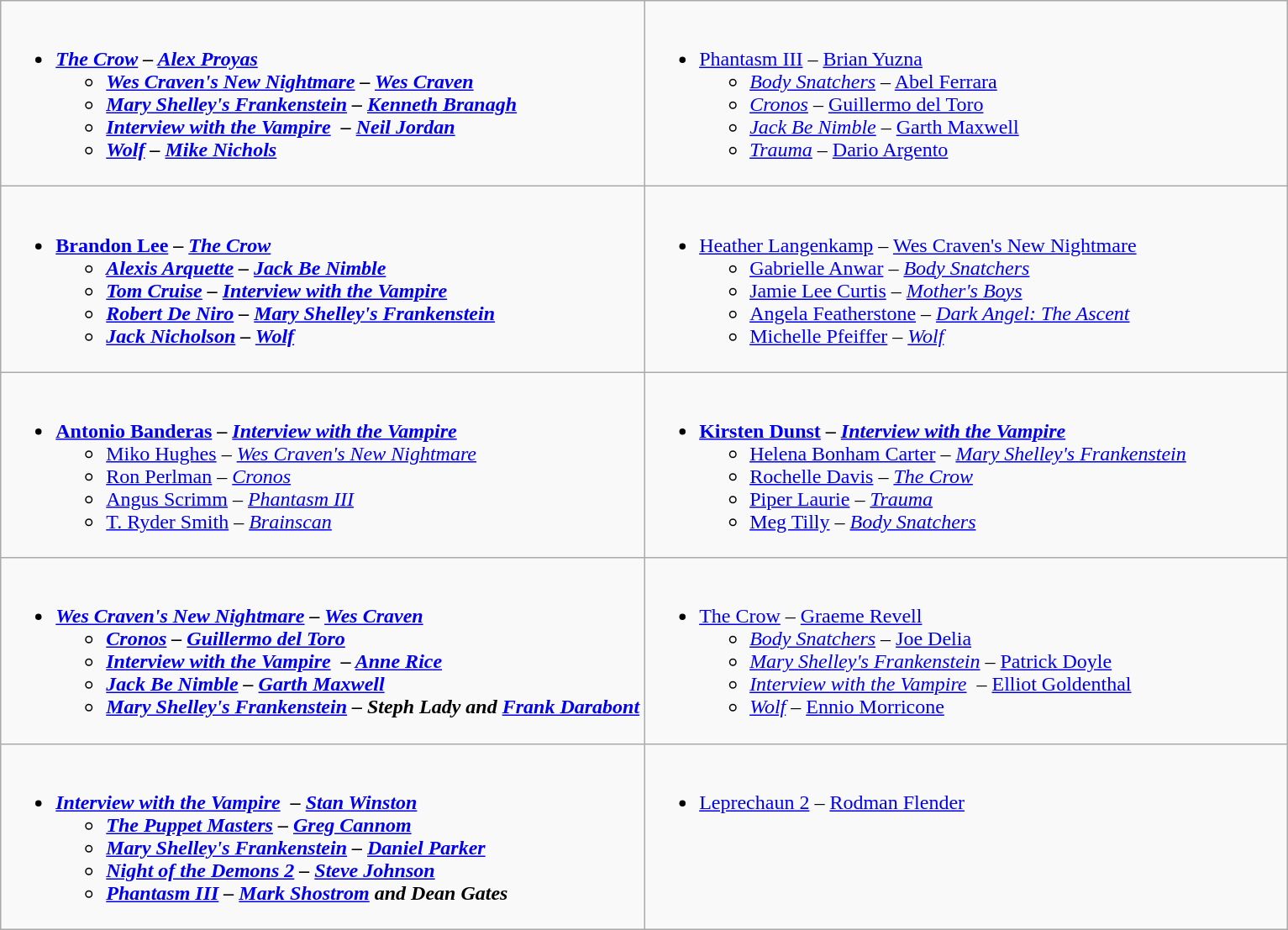<table class="wikitable">
<tr>
<td valign="top" width="50%"><br><ul><li><strong><em><a href='#'>The Crow</a><em> – <a href='#'>Alex Proyas</a> <strong><ul><li></em><a href='#'>Wes Craven's New Nightmare</a><em> – <a href='#'>Wes Craven</a></li><li></em><a href='#'>Mary Shelley's Frankenstein</a><em> – <a href='#'>Kenneth Branagh</a></li><li></em><a href='#'>Interview with the Vampire</a><em>  – <a href='#'>Neil Jordan</a></li><li></em><a href='#'>Wolf</a><em> – <a href='#'>Mike Nichols</a></li></ul></li></ul></td>
<td valign="top" width="50%"><br><ul><li></em></strong><a href='#'>Phantasm III</a></em> – <a href='#'>Brian Yuzna</a></strong><ul><li><em><a href='#'>Body Snatchers</a></em> – <a href='#'>Abel Ferrara</a></li><li><em><a href='#'>Cronos</a></em> – <a href='#'>Guillermo del Toro</a></li><li><em><a href='#'>Jack Be Nimble</a></em> – <a href='#'>Garth Maxwell</a></li><li><em><a href='#'>Trauma</a></em> – <a href='#'>Dario Argento</a></li></ul></li></ul></td>
</tr>
<tr>
<td valign="top"><br><ul><li><strong><a href='#'>Brandon Lee</a> – <em><a href='#'>The Crow</a><strong><em><ul><li><a href='#'>Alexis Arquette</a> – </em><a href='#'>Jack Be Nimble</a><em></li><li><a href='#'>Tom Cruise</a> – </em><a href='#'>Interview with the Vampire</a><em></li><li><a href='#'>Robert De Niro</a> – </em><a href='#'>Mary Shelley's Frankenstein</a><em></li><li><a href='#'>Jack Nicholson</a> – </em><a href='#'>Wolf</a><em></li></ul></li></ul></td>
<td valign="top"><br><ul><li></strong><a href='#'>Heather Langenkamp</a> – </em><a href='#'>Wes Craven's New Nightmare</a></em></strong><ul><li><a href='#'>Gabrielle Anwar</a> – <em><a href='#'>Body Snatchers</a></em></li><li><a href='#'>Jamie Lee Curtis</a> – <em><a href='#'>Mother's Boys</a></em></li><li><a href='#'>Angela Featherstone</a> – <em><a href='#'>Dark Angel: The Ascent</a></em></li><li><a href='#'>Michelle Pfeiffer</a> – <em><a href='#'>Wolf</a></em></li></ul></li></ul></td>
</tr>
<tr>
<td valign="top"><br><ul><li><strong><a href='#'>Antonio Banderas</a> – <em><a href='#'>Interview with the Vampire</a></em> </strong><ul><li><a href='#'>Miko Hughes</a> – <em><a href='#'>Wes Craven's New Nightmare</a></em></li><li><a href='#'>Ron Perlman</a> – <em><a href='#'>Cronos</a></em></li><li><a href='#'>Angus Scrimm</a> – <em><a href='#'>Phantasm III</a></em></li><li><a href='#'>T. Ryder Smith</a> – <em><a href='#'>Brainscan</a></em></li></ul></li></ul></td>
<td valign="top"><br><ul><li><strong><a href='#'>Kirsten Dunst</a> – <em><a href='#'>Interview with the Vampire</a></em> </strong><ul><li><a href='#'>Helena Bonham Carter</a> – <em><a href='#'>Mary Shelley's Frankenstein</a></em></li><li><a href='#'>Rochelle Davis</a> – <em><a href='#'>The Crow</a></em></li><li><a href='#'>Piper Laurie</a> – <em><a href='#'>Trauma</a></em></li><li><a href='#'>Meg Tilly</a> – <em><a href='#'>Body Snatchers</a></em></li></ul></li></ul></td>
</tr>
<tr>
<td valign="top"><br><ul><li><strong><em><a href='#'>Wes Craven's New Nightmare</a><em> – <a href='#'>Wes Craven</a><strong><ul><li></em><a href='#'>Cronos</a><em> – <a href='#'>Guillermo del Toro</a></li><li></em><a href='#'>Interview with the Vampire</a><em>  – <a href='#'>Anne Rice</a></li><li></em><a href='#'>Jack Be Nimble</a><em> – <a href='#'>Garth Maxwell</a></li><li></em><a href='#'>Mary Shelley's Frankenstein</a><em> – Steph Lady and <a href='#'>Frank Darabont</a></li></ul></li></ul></td>
<td valign="top"><br><ul><li></em></strong><a href='#'>The Crow</a></em> – <a href='#'>Graeme Revell</a></strong><ul><li><em><a href='#'>Body Snatchers</a></em> – <a href='#'>Joe Delia</a></li><li><em><a href='#'>Mary Shelley's Frankenstein</a></em> – <a href='#'>Patrick Doyle</a></li><li><em><a href='#'>Interview with the Vampire</a></em>  – <a href='#'>Elliot Goldenthal</a></li><li><em><a href='#'>Wolf</a></em> – <a href='#'>Ennio Morricone</a></li></ul></li></ul></td>
</tr>
<tr>
<td valign="top"><br><ul><li><strong><em><a href='#'>Interview with the Vampire</a><em>  – <a href='#'>Stan Winston</a><strong><ul><li></em><a href='#'>The Puppet Masters</a><em> – <a href='#'>Greg Cannom</a></li><li></em><a href='#'>Mary Shelley's Frankenstein</a><em> – <a href='#'>Daniel Parker</a></li><li></em><a href='#'>Night of the Demons 2</a><em> – <a href='#'>Steve Johnson</a></li><li></em><a href='#'>Phantasm III</a><em> – <a href='#'>Mark Shostrom</a> and Dean Gates</li></ul></li></ul></td>
<td valign="top"><br><ul><li></em></strong><a href='#'>Leprechaun 2</a></em> – <a href='#'>Rodman Flender</a></strong></li></ul></td>
</tr>
</table>
